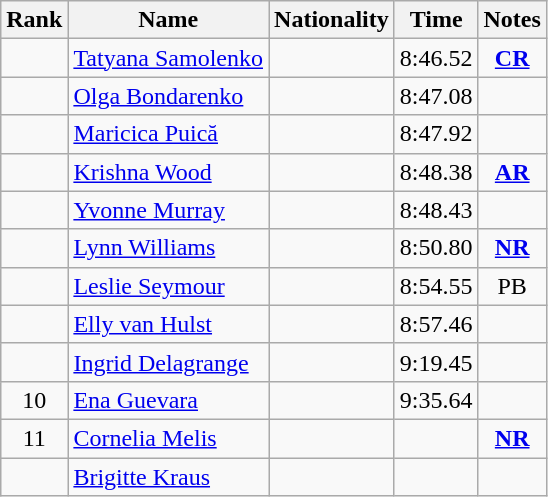<table class="wikitable sortable" style="text-align:center">
<tr>
<th>Rank</th>
<th>Name</th>
<th>Nationality</th>
<th>Time</th>
<th>Notes</th>
</tr>
<tr>
<td></td>
<td align="left"><a href='#'>Tatyana Samolenko</a></td>
<td align=left></td>
<td>8:46.52</td>
<td><strong><a href='#'>CR</a></strong></td>
</tr>
<tr>
<td></td>
<td align="left"><a href='#'>Olga Bondarenko</a></td>
<td align=left></td>
<td>8:47.08</td>
<td></td>
</tr>
<tr>
<td></td>
<td align="left"><a href='#'>Maricica Puică</a></td>
<td align=left></td>
<td>8:47.92</td>
<td></td>
</tr>
<tr>
<td></td>
<td align="left"><a href='#'>Krishna Wood</a></td>
<td align=left></td>
<td>8:48.38</td>
<td><strong><a href='#'>AR</a></strong></td>
</tr>
<tr>
<td></td>
<td align="left"><a href='#'>Yvonne Murray</a></td>
<td align=left></td>
<td>8:48.43</td>
<td></td>
</tr>
<tr>
<td></td>
<td align="left"><a href='#'>Lynn Williams</a></td>
<td align=left></td>
<td>8:50.80</td>
<td><strong><a href='#'>NR</a></strong></td>
</tr>
<tr>
<td></td>
<td align="left"><a href='#'>Leslie Seymour</a></td>
<td align=left></td>
<td>8:54.55</td>
<td>PB</td>
</tr>
<tr>
<td></td>
<td align="left"><a href='#'>Elly van Hulst</a></td>
<td align=left></td>
<td>8:57.46</td>
<td></td>
</tr>
<tr>
<td></td>
<td align="left"><a href='#'>Ingrid Delagrange</a></td>
<td align=left></td>
<td>9:19.45</td>
<td></td>
</tr>
<tr>
<td>10</td>
<td align="left"><a href='#'>Ena Guevara</a></td>
<td align=left></td>
<td>9:35.64</td>
<td></td>
</tr>
<tr>
<td>11</td>
<td align="left"><a href='#'>Cornelia Melis</a></td>
<td align=left></td>
<td></td>
<td><strong><a href='#'>NR</a></strong></td>
</tr>
<tr>
<td></td>
<td align="left"><a href='#'>Brigitte Kraus</a></td>
<td align=left></td>
<td></td>
<td></td>
</tr>
</table>
